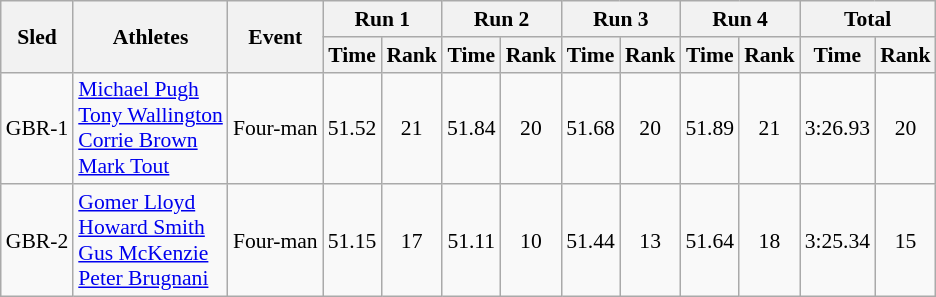<table class="wikitable"  border="1" style="font-size:90%">
<tr>
<th rowspan="2">Sled</th>
<th rowspan="2">Athletes</th>
<th rowspan="2">Event</th>
<th colspan="2">Run 1</th>
<th colspan="2">Run 2</th>
<th colspan="2">Run 3</th>
<th colspan="2">Run 4</th>
<th colspan="2">Total</th>
</tr>
<tr>
<th>Time</th>
<th>Rank</th>
<th>Time</th>
<th>Rank</th>
<th>Time</th>
<th>Rank</th>
<th>Time</th>
<th>Rank</th>
<th>Time</th>
<th>Rank</th>
</tr>
<tr>
<td align="center">GBR-1</td>
<td><a href='#'>Michael Pugh</a><br><a href='#'>Tony Wallington</a><br><a href='#'>Corrie Brown</a><br><a href='#'>Mark Tout</a></td>
<td>Four-man</td>
<td align="center">51.52</td>
<td align="center">21</td>
<td align="center">51.84</td>
<td align="center">20</td>
<td align="center">51.68</td>
<td align="center">20</td>
<td align="center">51.89</td>
<td align="center">21</td>
<td align="center">3:26.93</td>
<td align="center">20</td>
</tr>
<tr>
<td align="center">GBR-2</td>
<td><a href='#'>Gomer Lloyd</a><br><a href='#'>Howard Smith</a><br><a href='#'>Gus McKenzie</a><br><a href='#'>Peter Brugnani</a></td>
<td>Four-man</td>
<td align="center">51.15</td>
<td align="center">17</td>
<td align="center">51.11</td>
<td align="center">10</td>
<td align="center">51.44</td>
<td align="center">13</td>
<td align="center">51.64</td>
<td align="center">18</td>
<td align="center">3:25.34</td>
<td align="center">15</td>
</tr>
</table>
